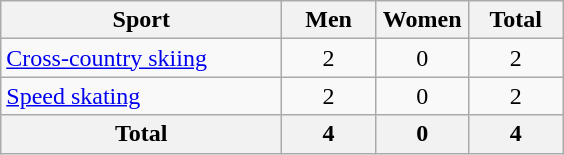<table class="wikitable sortable" style="text-align:center;">
<tr>
<th width=180>Sport</th>
<th width=55>Men</th>
<th width=55>Women</th>
<th width=55>Total</th>
</tr>
<tr>
<td align=left><a href='#'>Cross-country skiing</a></td>
<td>2</td>
<td>0</td>
<td>2</td>
</tr>
<tr>
<td align=left><a href='#'>Speed skating</a></td>
<td>2</td>
<td>0</td>
<td>2</td>
</tr>
<tr>
<th>Total</th>
<th>4</th>
<th>0</th>
<th>4</th>
</tr>
</table>
